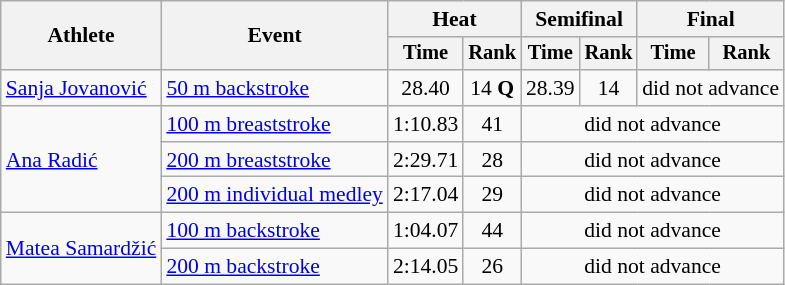<table class=wikitable style="font-size:90%">
<tr>
<th rowspan="2">Athlete</th>
<th rowspan="2">Event</th>
<th colspan="2">Heat</th>
<th colspan="2">Semifinal</th>
<th colspan="2">Final</th>
</tr>
<tr style="font-size:95%">
<th>Time</th>
<th>Rank</th>
<th>Time</th>
<th>Rank</th>
<th>Time</th>
<th>Rank</th>
</tr>
<tr align=center>
<td align=left><a href='#'>Sanja Jovanović</a></td>
<td align=left><a href='#'>50 m backstroke</a></td>
<td>28.40</td>
<td>14 <strong>Q</strong></td>
<td>28.39</td>
<td>14</td>
<td colspan=2>did not advance</td>
</tr>
<tr align=center>
<td align=left rowspan=3><a href='#'>Ana Radić</a></td>
<td align=left><a href='#'>100 m breaststroke</a></td>
<td>1:10.83</td>
<td>41</td>
<td colspan=4>did not advance</td>
</tr>
<tr align=center>
<td align=left><a href='#'>200 m breaststroke</a></td>
<td>2:29.71</td>
<td>28</td>
<td colspan=4>did not advance</td>
</tr>
<tr align=center>
<td align=left><a href='#'>200 m individual medley</a></td>
<td>2:17.04</td>
<td>29</td>
<td colspan=4>did not advance</td>
</tr>
<tr align=center>
<td align=left rowspan=2><a href='#'>Matea Samardžić</a></td>
<td align=left><a href='#'>100 m backstroke</a></td>
<td>1:04.07</td>
<td>44</td>
<td colspan=4>did not advance</td>
</tr>
<tr align=center>
<td align=left><a href='#'>200 m backstroke</a></td>
<td>2:14.05</td>
<td>26</td>
<td colspan=4>did not advance</td>
</tr>
</table>
